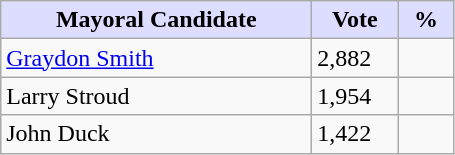<table class="wikitable">
<tr>
<th style="background:#ddf; width:200px;">Mayoral Candidate </th>
<th style="background:#ddf; width:50px;">Vote</th>
<th style="background:#ddf; width:30px;">%</th>
</tr>
<tr>
<td><a href='#'>Graydon Smith</a></td>
<td>2,882</td>
<td></td>
</tr>
<tr>
<td>Larry Stroud</td>
<td>1,954</td>
<td></td>
</tr>
<tr>
<td>John Duck</td>
<td>1,422</td>
<td></td>
</tr>
</table>
